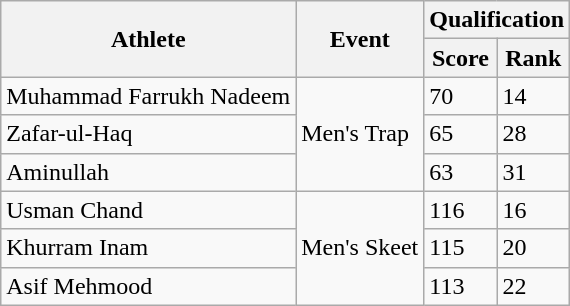<table class="wikitable">
<tr>
<th rowspan="2">Athlete</th>
<th rowspan="2">Event</th>
<th colspan="2">Qualification</th>
</tr>
<tr>
<th>Score</th>
<th>Rank</th>
</tr>
<tr>
<td>Muhammad Farrukh Nadeem</td>
<td rowspan="3">Men's Trap</td>
<td>70</td>
<td>14</td>
</tr>
<tr>
<td>Zafar-ul-Haq</td>
<td>65</td>
<td>28</td>
</tr>
<tr>
<td>Aminullah</td>
<td>63</td>
<td>31</td>
</tr>
<tr>
<td>Usman Chand</td>
<td rowspan="3">Men's Skeet</td>
<td>116</td>
<td>16</td>
</tr>
<tr>
<td>Khurram Inam</td>
<td>115</td>
<td>20</td>
</tr>
<tr>
<td>Asif Mehmood</td>
<td>113</td>
<td>22</td>
</tr>
</table>
